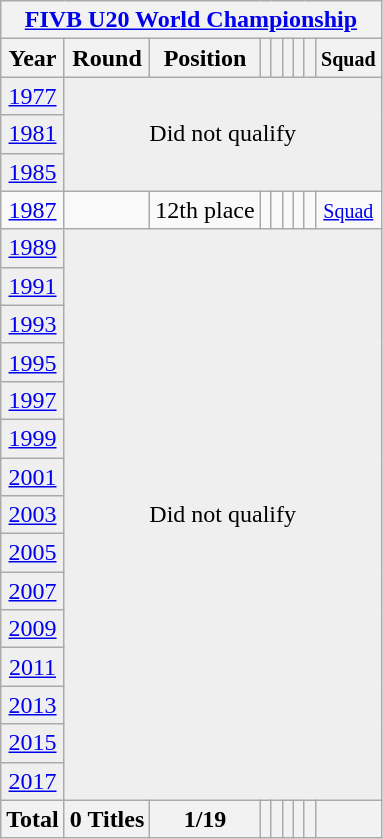<table class="wikitable" style="text-align: center;">
<tr>
<th colspan=9><a href='#'>FIVB U20 World Championship</a></th>
</tr>
<tr>
<th>Year</th>
<th>Round</th>
<th>Position</th>
<th></th>
<th></th>
<th></th>
<th></th>
<th></th>
<th><small>Squad</small></th>
</tr>
<tr bgcolor="efefef">
<td> <a href='#'>1977</a></td>
<td colspan=9 rowspan=3>Did not qualify</td>
</tr>
<tr bgcolor="efefef">
<td> <a href='#'>1981</a></td>
</tr>
<tr bgcolor="efefef">
<td> <a href='#'>1985</a></td>
</tr>
<tr>
<td> <a href='#'>1987</a></td>
<td></td>
<td>12th place</td>
<td></td>
<td></td>
<td></td>
<td></td>
<td></td>
<td><small><a href='#'>Squad</a></small></td>
</tr>
<tr bgcolor="efefef">
<td> <a href='#'>1989</a></td>
<td colspan=8 rowspan=15>Did not qualify</td>
</tr>
<tr bgcolor="efefef">
<td> <a href='#'>1991</a></td>
</tr>
<tr bgcolor="efefef">
<td> <a href='#'>1993</a></td>
</tr>
<tr bgcolor="efefef">
<td> <a href='#'>1995</a></td>
</tr>
<tr bgcolor="efefef">
<td> <a href='#'>1997</a></td>
</tr>
<tr bgcolor="efefef">
<td> <a href='#'>1999</a></td>
</tr>
<tr bgcolor="efefef">
<td> <a href='#'>2001</a></td>
</tr>
<tr bgcolor="efefef">
<td> <a href='#'>2003</a></td>
</tr>
<tr bgcolor="efefef">
<td> <a href='#'>2005</a></td>
</tr>
<tr bgcolor="efefef">
<td> <a href='#'>2007</a></td>
</tr>
<tr bgcolor="efefef">
<td> <a href='#'>2009</a></td>
</tr>
<tr bgcolor="efefef">
<td> <a href='#'>2011</a></td>
</tr>
<tr bgcolor="efefef">
<td> <a href='#'>2013</a></td>
</tr>
<tr bgcolor="efefef">
<td> <a href='#'>2015</a></td>
</tr>
<tr bgcolor="efefef">
<td> <a href='#'>2017</a></td>
</tr>
<tr>
<th>Total</th>
<th>0 Titles</th>
<th>1/19</th>
<th></th>
<th></th>
<th></th>
<th></th>
<th></th>
<th></th>
</tr>
</table>
